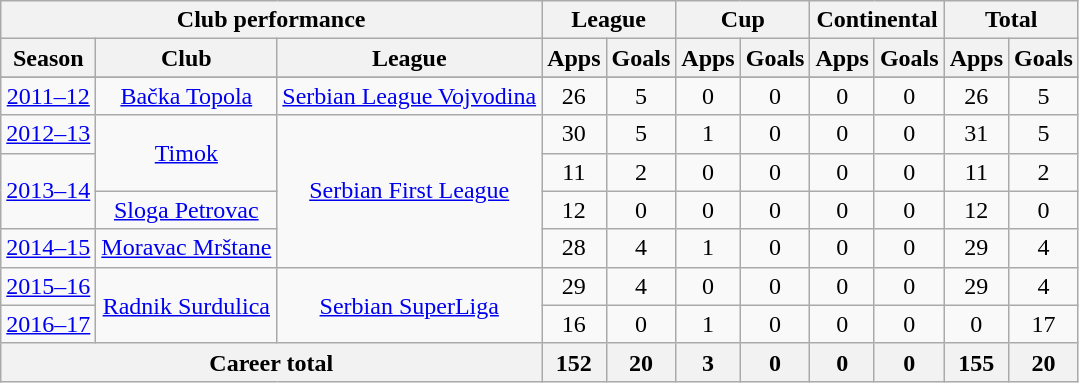<table class="wikitable" style="text-align:center">
<tr>
<th colspan=3>Club performance</th>
<th colspan=2>League</th>
<th colspan=2>Cup</th>
<th colspan=2>Continental</th>
<th colspan=2>Total</th>
</tr>
<tr>
<th>Season</th>
<th>Club</th>
<th>League</th>
<th>Apps</th>
<th>Goals</th>
<th>Apps</th>
<th>Goals</th>
<th>Apps</th>
<th>Goals</th>
<th>Apps</th>
<th>Goals</th>
</tr>
<tr>
</tr>
<tr>
<td><a href='#'>2011–12</a></td>
<td><a href='#'>Bačka Topola</a></td>
<td><a href='#'>Serbian League Vojvodina</a></td>
<td>26</td>
<td>5</td>
<td>0</td>
<td>0</td>
<td>0</td>
<td>0</td>
<td>26</td>
<td>5</td>
</tr>
<tr>
<td><a href='#'>2012–13</a></td>
<td rowspan="2"><a href='#'>Timok</a></td>
<td rowspan="4"><a href='#'>Serbian First League</a></td>
<td>30</td>
<td>5</td>
<td>1</td>
<td>0</td>
<td>0</td>
<td>0</td>
<td>31</td>
<td>5</td>
</tr>
<tr>
<td rowspan="2"><a href='#'>2013–14</a></td>
<td>11</td>
<td>2</td>
<td>0</td>
<td>0</td>
<td>0</td>
<td>0</td>
<td>11</td>
<td>2</td>
</tr>
<tr>
<td><a href='#'>Sloga Petrovac</a></td>
<td>12</td>
<td>0</td>
<td>0</td>
<td>0</td>
<td>0</td>
<td>0</td>
<td>12</td>
<td>0</td>
</tr>
<tr>
<td><a href='#'>2014–15</a></td>
<td><a href='#'>Moravac Mrštane</a></td>
<td>28</td>
<td>4</td>
<td>1</td>
<td>0</td>
<td>0</td>
<td>0</td>
<td>29</td>
<td>4</td>
</tr>
<tr>
<td><a href='#'>2015–16</a></td>
<td rowspan="2"><a href='#'>Radnik Surdulica</a></td>
<td rowspan="2"><a href='#'>Serbian SuperLiga</a></td>
<td>29</td>
<td>4</td>
<td>0</td>
<td>0</td>
<td>0</td>
<td>0</td>
<td>29</td>
<td>4</td>
</tr>
<tr>
<td><a href='#'>2016–17</a></td>
<td>16</td>
<td>0</td>
<td>1</td>
<td>0</td>
<td>0</td>
<td>0</td>
<td>0</td>
<td>17</td>
</tr>
<tr>
<th colspan=3>Career total</th>
<th>152</th>
<th>20</th>
<th>3</th>
<th>0</th>
<th>0</th>
<th>0</th>
<th>155</th>
<th>20</th>
</tr>
</table>
